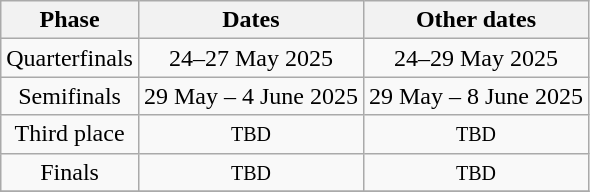<table class="wikitable" style="text-align:center">
<tr>
<th>Phase</th>
<th>Dates</th>
<th>Other dates</th>
</tr>
<tr>
<td>Quarterfinals</td>
<td>24–27 May 2025</td>
<td>24–29 May 2025</td>
</tr>
<tr>
<td>Semifinals</td>
<td>29 May – 4 June 2025</td>
<td>29 May – 8 June 2025</td>
</tr>
<tr>
<td>Third place</td>
<td><small>TBD</small></td>
<td><small>TBD</small></td>
</tr>
<tr>
<td>Finals</td>
<td><small>TBD</small></td>
<td><small>TBD</small></td>
</tr>
<tr>
</tr>
</table>
